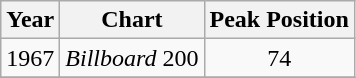<table class="wikitable">
<tr>
<th align="left">Year</th>
<th align="left">Chart</th>
<th align="left">Peak Position</th>
</tr>
<tr>
<td rowspan="1">1967</td>
<td rowspan="1"><em>Billboard</em> 200</td>
<td align="center">74</td>
</tr>
<tr>
</tr>
</table>
